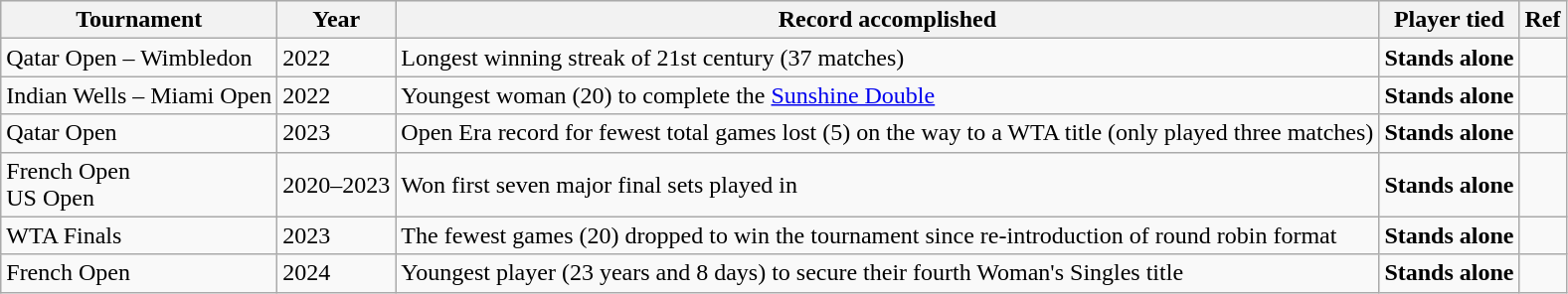<table class=wikitable>
<tr style="background:#efefef;">
<th>Tournament</th>
<th>Year</th>
<th>Record accomplished</th>
<th>Player tied</th>
<th>Ref</th>
</tr>
<tr>
<td>Qatar Open – Wimbledon</td>
<td>2022</td>
<td>Longest winning streak of 21st century (37 matches)</td>
<td><strong>Stands alone</strong></td>
<td></td>
</tr>
<tr>
<td>Indian Wells – Miami Open</td>
<td>2022</td>
<td>Youngest woman (20) to complete the <a href='#'>Sunshine Double</a></td>
<td><strong>Stands alone</strong></td>
<td></td>
</tr>
<tr>
<td>Qatar Open</td>
<td>2023</td>
<td>Open Era record for fewest total games lost (5) on the way to a WTA title (only played three matches)</td>
<td><strong>Stands alone</strong></td>
<td></td>
</tr>
<tr>
<td>French Open<br>US Open</td>
<td>2020–2023</td>
<td>Won first seven major final sets played in</td>
<td><strong>Stands alone</strong></td>
<td></td>
</tr>
<tr>
<td>WTA Finals</td>
<td>2023</td>
<td>The fewest games (20) dropped to win the tournament since re-introduction of round robin format</td>
<td><strong>Stands alone</strong></td>
<td></td>
</tr>
<tr>
<td>French Open</td>
<td>2024</td>
<td>Youngest player (23 years and 8 days) to secure their  fourth Woman's Singles title</td>
<td><strong>Stands alone</strong></td>
<td></td>
</tr>
</table>
